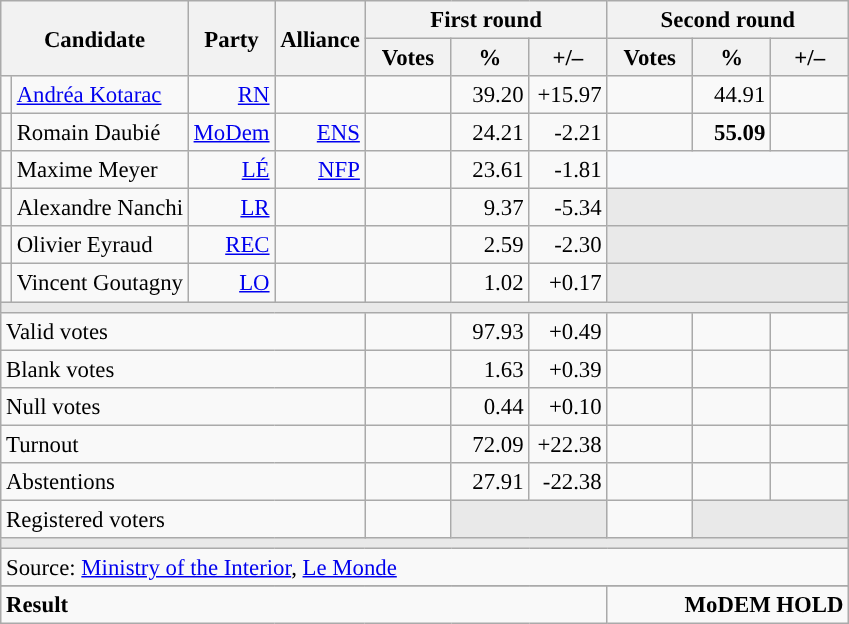<table class="wikitable" style="text-align:right;font-size:95%;">
<tr>
<th rowspan="2" colspan="2">Candidate</th>
<th rowspan="2">Party</th>
<th rowspan="2">Alliance</th>
<th colspan="3">First round</th>
<th colspan="3">Second round</th>
</tr>
<tr>
<th style="width:50px;">Votes</th>
<th style="width:45px;">%</th>
<th style="width:45px;">+/–</th>
<th style="width:50px;">Votes</th>
<th style="width:45px;">%</th>
<th style="width:45px;">+/–</th>
</tr>
<tr>
<td style="color:inherit;background:"></td>
<td style="text-align:left;"><a href='#'>Andréa Kotarac</a></td>
<td><a href='#'>RN</a></td>
<td></td>
<td></td>
<td>39.20</td>
<td>+15.97</td>
<td></td>
<td>44.91</td>
<td></td>
</tr>
<tr>
<td style="color:inherit;background:"></td>
<td style="text-align:left;">Romain Daubié</td>
<td><a href='#'>MoDem</a></td>
<td><a href='#'>ENS</a></td>
<td></td>
<td>24.21</td>
<td>-2.21</td>
<td><strong></strong></td>
<td><strong> 55.09</strong></td>
<td></td>
</tr>
<tr>
<td style="color:inherit;background:"></td>
<td style="text-align:left;">Maxime Meyer</td>
<td><a href='#'>LÉ</a></td>
<td><a href='#'>NFP</a></td>
<td></td>
<td>23.61</td>
<td>-1.81</td>
<td colspan="3" style="background:#F8F9FA;"></td>
</tr>
<tr>
<td style="color:inherit;background:"></td>
<td style="text-align:left;">Alexandre Nanchi</td>
<td><a href='#'>LR</a></td>
<td></td>
<td></td>
<td>9.37</td>
<td>-5.34</td>
<td colspan="3" style="background:#E9E9E9;"></td>
</tr>
<tr>
<td style="color:inherit;background:"></td>
<td style="text-align:left;">Olivier Eyraud</td>
<td><a href='#'>REC</a></td>
<td></td>
<td></td>
<td>2.59</td>
<td>-2.30</td>
<td colspan="3" style="background:#E9E9E9;"></td>
</tr>
<tr>
<td style="color:inherit;background:"></td>
<td style="text-align:left;">Vincent Goutagny</td>
<td><a href='#'>LO</a></td>
<td></td>
<td></td>
<td>1.02</td>
<td>+0.17</td>
<td colspan="3" style="background:#E9E9E9;"></td>
</tr>
<tr>
<td colspan="10" style="background:#E9E9E9;"></td>
</tr>
<tr>
<td colspan="4" style="text-align:left;">Valid votes</td>
<td></td>
<td>97.93</td>
<td>+0.49</td>
<td></td>
<td></td>
<td></td>
</tr>
<tr>
<td colspan="4" style="text-align:left;">Blank votes</td>
<td></td>
<td>1.63</td>
<td>+0.39</td>
<td></td>
<td></td>
<td></td>
</tr>
<tr>
<td colspan="4" style="text-align:left;">Null votes</td>
<td></td>
<td>0.44</td>
<td>+0.10</td>
<td></td>
<td></td>
<td></td>
</tr>
<tr>
<td colspan="4" style="text-align:left;">Turnout</td>
<td></td>
<td>72.09</td>
<td>+22.38</td>
<td></td>
<td></td>
<td></td>
</tr>
<tr>
<td colspan="4" style="text-align:left;">Abstentions</td>
<td></td>
<td>27.91</td>
<td>-22.38</td>
<td></td>
<td></td>
<td></td>
</tr>
<tr>
<td colspan="4" style="text-align:left;">Registered voters</td>
<td></td>
<td colspan="2" style="background:#E9E9E9;"></td>
<td></td>
<td colspan="2" style="background:#E9E9E9;"></td>
</tr>
<tr>
<td colspan="10" style="background:#E9E9E9;"></td>
</tr>
<tr>
<td colspan="10" style="text-align:left;">Source: <a href='#'>Ministry of the Interior</a>, <a href='#'>Le Monde</a></td>
</tr>
<tr>
</tr>
<tr style="font-weight:bold">
<td colspan="7" style="text-align:left;">Result</td>
<td colspan="7" style="background-color:">MoDEM HOLD</td>
</tr>
</table>
